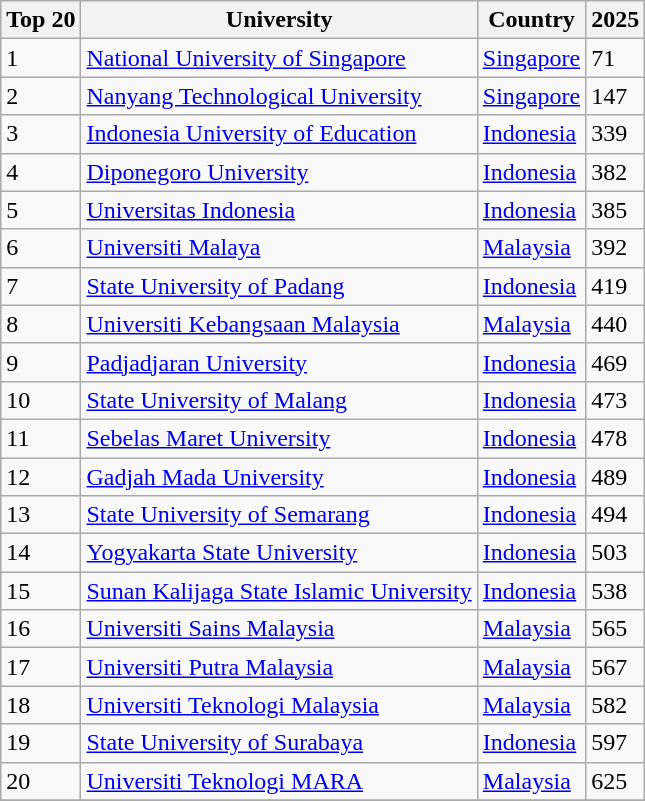<table class="wikitable sortable">
<tr>
<th>Top 20</th>
<th>University</th>
<th>Country</th>
<th>2025</th>
</tr>
<tr>
<td>1</td>
<td> <a href='#'>National University of Singapore</a></td>
<td><a href='#'>Singapore</a></td>
<td>71</td>
</tr>
<tr>
<td>2</td>
<td> <a href='#'>Nanyang Technological University</a></td>
<td><a href='#'>Singapore</a></td>
<td>147</td>
</tr>
<tr>
<td>3</td>
<td> <a href='#'>Indonesia University of Education</a></td>
<td><a href='#'>Indonesia</a></td>
<td>339</td>
</tr>
<tr>
<td>4</td>
<td> <a href='#'>Diponegoro University</a></td>
<td><a href='#'>Indonesia</a></td>
<td>382</td>
</tr>
<tr>
<td>5</td>
<td> <a href='#'>Universitas Indonesia</a></td>
<td><a href='#'>Indonesia</a></td>
<td>385</td>
</tr>
<tr>
<td>6</td>
<td> <a href='#'>Universiti Malaya</a></td>
<td><a href='#'>Malaysia</a></td>
<td>392</td>
</tr>
<tr>
<td>7</td>
<td> <a href='#'>State University of Padang</a></td>
<td><a href='#'>Indonesia</a></td>
<td>419</td>
</tr>
<tr>
<td>8</td>
<td> <a href='#'>Universiti Kebangsaan Malaysia</a></td>
<td><a href='#'>Malaysia</a></td>
<td>440</td>
</tr>
<tr>
<td>9</td>
<td> <a href='#'>Padjadjaran University</a></td>
<td><a href='#'>Indonesia</a></td>
<td>469</td>
</tr>
<tr>
<td>10</td>
<td> <a href='#'>State University of Malang</a></td>
<td><a href='#'>Indonesia</a></td>
<td>473</td>
</tr>
<tr>
<td>11</td>
<td> <a href='#'>Sebelas Maret University</a></td>
<td><a href='#'>Indonesia</a></td>
<td>478</td>
</tr>
<tr>
<td>12</td>
<td> <a href='#'>Gadjah Mada University</a></td>
<td><a href='#'>Indonesia</a></td>
<td>489</td>
</tr>
<tr>
<td>13</td>
<td> <a href='#'>State University of Semarang</a></td>
<td><a href='#'>Indonesia</a></td>
<td>494</td>
</tr>
<tr>
<td>14</td>
<td> <a href='#'>Yogyakarta State University</a></td>
<td><a href='#'>Indonesia</a></td>
<td>503</td>
</tr>
<tr>
<td>15</td>
<td> <a href='#'>Sunan Kalijaga State Islamic University</a></td>
<td><a href='#'>Indonesia</a></td>
<td>538</td>
</tr>
<tr>
<td>16</td>
<td> <a href='#'>Universiti Sains Malaysia</a></td>
<td><a href='#'>Malaysia</a></td>
<td>565</td>
</tr>
<tr>
<td>17</td>
<td> <a href='#'>Universiti Putra Malaysia</a></td>
<td><a href='#'>Malaysia</a></td>
<td>567</td>
</tr>
<tr>
<td>18</td>
<td> <a href='#'>Universiti Teknologi Malaysia</a></td>
<td><a href='#'>Malaysia</a></td>
<td>582</td>
</tr>
<tr>
<td>19</td>
<td> <a href='#'>State University of Surabaya</a></td>
<td><a href='#'>Indonesia</a></td>
<td>597</td>
</tr>
<tr>
<td>20</td>
<td> <a href='#'>Universiti Teknologi MARA</a></td>
<td><a href='#'>Malaysia</a></td>
<td>625</td>
</tr>
<tr>
</tr>
</table>
